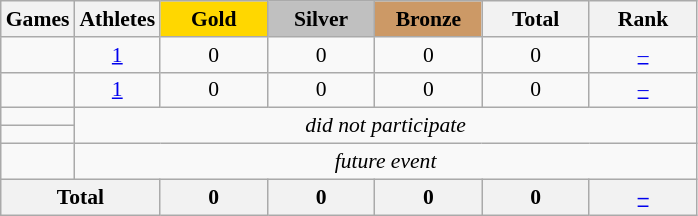<table class="wikitable" style="text-align:center; font-size:90%;">
<tr>
<th>Games</th>
<th>Athletes</th>
<td style="background:gold; width:4.5em; font-weight:bold;">Gold</td>
<td style="background:silver; width:4.5em; font-weight:bold;">Silver</td>
<td style="background:#cc9966; width:4.5em; font-weight:bold;">Bronze</td>
<th style="width:4.5em; font-weight:bold;">Total</th>
<th style="width:4.5em; font-weight:bold;">Rank</th>
</tr>
<tr>
<td align=left></td>
<td><a href='#'>1</a></td>
<td>0</td>
<td>0</td>
<td>0</td>
<td>0</td>
<td><a href='#'>–</a></td>
</tr>
<tr>
<td align=left></td>
<td><a href='#'>1</a></td>
<td>0</td>
<td>0</td>
<td>0</td>
<td>0</td>
<td><a href='#'>–</a></td>
</tr>
<tr>
<td align=left></td>
<td colspan=6; rowspan=2><em>did not participate</em></td>
</tr>
<tr>
<td align=left></td>
</tr>
<tr>
<td align=left></td>
<td colspan=6><em>future event</em></td>
</tr>
<tr>
<th colspan=2>Total</th>
<th>0</th>
<th>0</th>
<th>0</th>
<th>0</th>
<th><a href='#'>–</a></th>
</tr>
</table>
